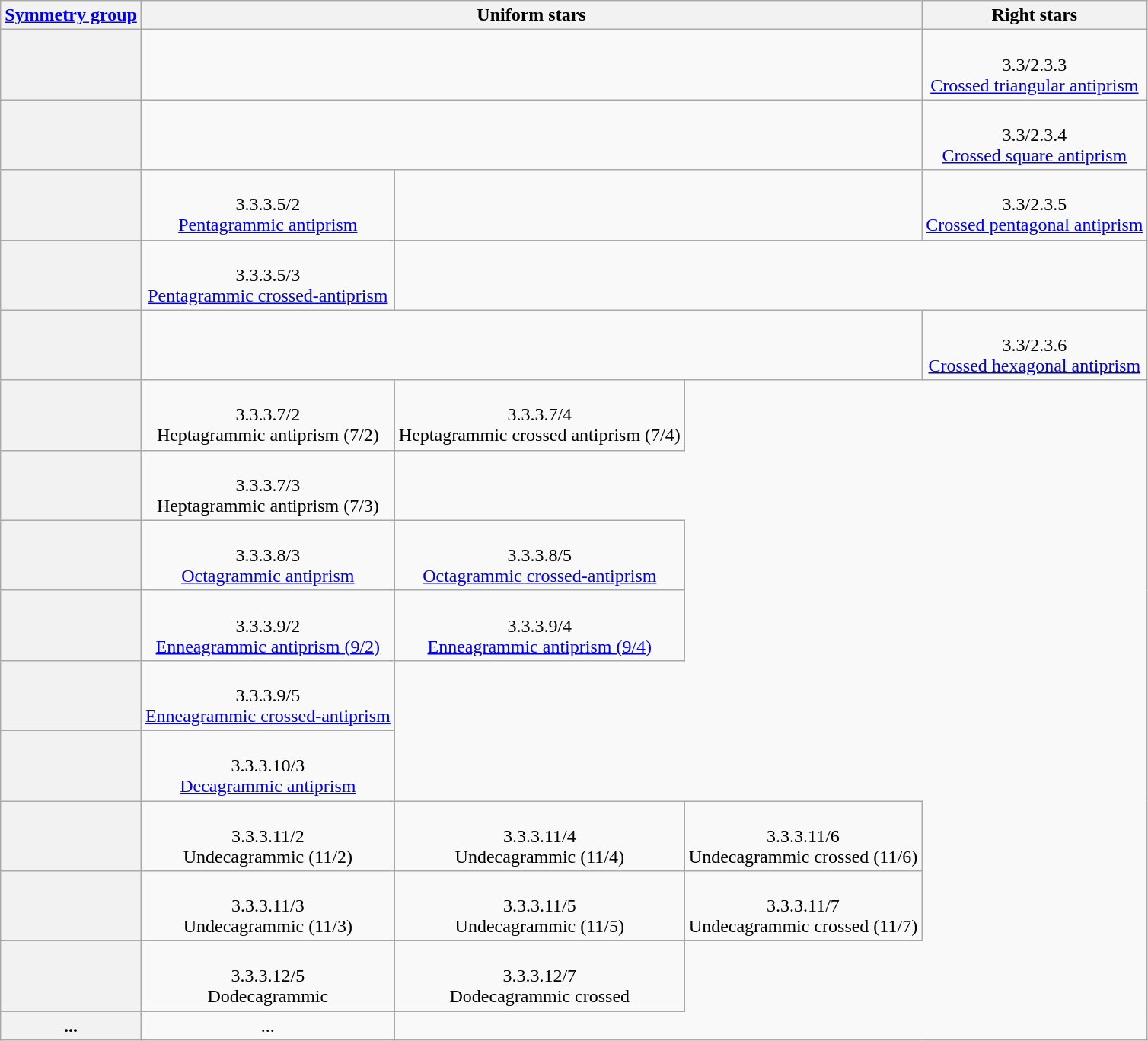<table class="wikitable mw-collapsible mw-collapsed" style="text-align:center">
<tr>
<th><a href='#'>Symmetry group</a></th>
<th colspan=4>Uniform stars</th>
<th>Right stars</th>
</tr>
<tr>
<th></th>
<td colspan=4></td>
<td><br>3.3/2.3.3<br><a href='#'>Crossed triangular antiprism</a></td>
</tr>
<tr>
<th></th>
<td colspan=4></td>
<td><br>3.3/2.3.4<br><a href='#'>Crossed square antiprism</a></td>
</tr>
<tr>
<th></th>
<td><br>3.3.3.5/2<br><a href='#'>Pentagrammic antiprism</a></td>
<td colspan=3></td>
<td><br>3.3/2.3.5<br><a href='#'>Crossed pentagonal antiprism</a></td>
</tr>
<tr>
<th></th>
<td><br>3.3.3.5/3<br><a href='#'>Pentagrammic crossed-antiprism</a></td>
</tr>
<tr>
<th></th>
<td colspan=4></td>
<td><br>3.3/2.3.6<br><a href='#'>Crossed hexagonal antiprism</a></td>
</tr>
<tr>
<th></th>
<td><br>3.3.3.7/2<br>Heptagrammic antiprism (7/2)</td>
<td><br>3.3.3.7/4<br>Heptagrammic crossed antiprism (7/4)</td>
</tr>
<tr>
<th></th>
<td><br>3.3.3.7/3<br>Heptagrammic antiprism (7/3)</td>
</tr>
<tr>
<th></th>
<td><br>3.3.3.8/3<br><a href='#'>Octagrammic antiprism</a></td>
<td><br>3.3.3.8/5<br><a href='#'>Octagrammic crossed-antiprism</a></td>
</tr>
<tr>
<th></th>
<td><br>3.3.3.9/2<br><a href='#'>Enneagrammic antiprism (9/2)</a></td>
<td><br>3.3.3.9/4<br><a href='#'>Enneagrammic antiprism (9/4)</a></td>
</tr>
<tr>
<th></th>
<td><br>3.3.3.9/5<br><a href='#'>Enneagrammic crossed-antiprism</a></td>
</tr>
<tr>
<th></th>
<td><br>3.3.3.10/3<br><a href='#'>Decagrammic antiprism</a></td>
</tr>
<tr>
<th></th>
<td><br>3.3.3.11/2<br>Undecagrammic (11/2)</td>
<td><br>3.3.3.11/4<br>Undecagrammic (11/4)</td>
<td><br>3.3.3.11/6<br>Undecagrammic crossed (11/6)</td>
</tr>
<tr>
<th></th>
<td><br>3.3.3.11/3<br>Undecagrammic (11/3)</td>
<td><br>3.3.3.11/5<br>Undecagrammic (11/5)</td>
<td><br>3.3.3.11/7<br>Undecagrammic crossed (11/7)</td>
</tr>
<tr>
<th></th>
<td><br>3.3.3.12/5<br>Dodecagrammic</td>
<td><br>3.3.3.12/7<br>Dodecagrammic crossed</td>
</tr>
<tr>
<th>...</th>
<td>...</td>
</tr>
</table>
